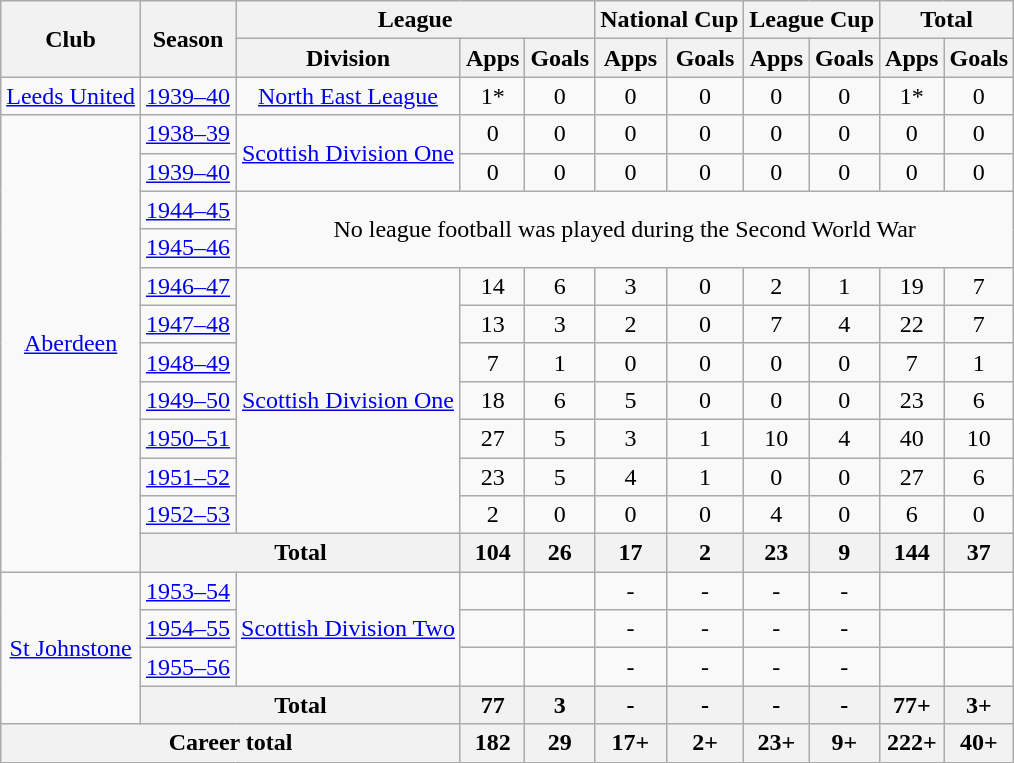<table class="wikitable" style="text-align:center">
<tr>
<th rowspan="2">Club</th>
<th rowspan="2">Season</th>
<th colspan="3">League</th>
<th colspan="2">National Cup</th>
<th colspan="2">League Cup</th>
<th colspan="2">Total</th>
</tr>
<tr>
<th>Division</th>
<th>Apps</th>
<th>Goals</th>
<th>Apps</th>
<th>Goals</th>
<th>Apps</th>
<th>Goals</th>
<th>Apps</th>
<th>Goals</th>
</tr>
<tr>
<td><a href='#'>Leeds United</a></td>
<td><a href='#'>1939–40</a></td>
<td><a href='#'>North East League</a></td>
<td>1*</td>
<td>0</td>
<td>0</td>
<td>0</td>
<td>0</td>
<td>0</td>
<td>1*</td>
<td>0</td>
</tr>
<tr>
<td rowspan="12"><a href='#'>Aberdeen</a></td>
<td><a href='#'>1938–39</a></td>
<td rowspan="2"><a href='#'>Scottish Division One</a></td>
<td>0</td>
<td>0</td>
<td>0</td>
<td>0</td>
<td>0</td>
<td>0</td>
<td>0</td>
<td>0</td>
</tr>
<tr>
<td><a href='#'>1939–40</a></td>
<td>0</td>
<td>0</td>
<td>0</td>
<td>0</td>
<td>0</td>
<td>0</td>
<td>0</td>
<td>0</td>
</tr>
<tr>
<td><a href='#'>1944–45</a></td>
<td colspan="9" rowspan="2">No league football was played during the Second World War</td>
</tr>
<tr>
<td><a href='#'>1945–46</a></td>
</tr>
<tr>
<td><a href='#'>1946–47</a></td>
<td rowspan="7"><a href='#'>Scottish Division One</a></td>
<td>14</td>
<td>6</td>
<td>3</td>
<td>0</td>
<td>2</td>
<td>1</td>
<td>19</td>
<td>7</td>
</tr>
<tr>
<td><a href='#'>1947–48</a></td>
<td>13</td>
<td>3</td>
<td>2</td>
<td>0</td>
<td>7</td>
<td>4</td>
<td>22</td>
<td>7</td>
</tr>
<tr>
<td><a href='#'>1948–49</a></td>
<td>7</td>
<td>1</td>
<td>0</td>
<td>0</td>
<td>0</td>
<td>0</td>
<td>7</td>
<td>1</td>
</tr>
<tr>
<td><a href='#'>1949–50</a></td>
<td>18</td>
<td>6</td>
<td>5</td>
<td>0</td>
<td>0</td>
<td>0</td>
<td>23</td>
<td>6</td>
</tr>
<tr>
<td><a href='#'>1950–51</a></td>
<td>27</td>
<td>5</td>
<td>3</td>
<td>1</td>
<td>10</td>
<td>4</td>
<td>40</td>
<td>10</td>
</tr>
<tr>
<td><a href='#'>1951–52</a></td>
<td>23</td>
<td>5</td>
<td>4</td>
<td>1</td>
<td>0</td>
<td>0</td>
<td>27</td>
<td>6</td>
</tr>
<tr>
<td><a href='#'>1952–53</a></td>
<td>2</td>
<td>0</td>
<td>0</td>
<td>0</td>
<td>4</td>
<td>0</td>
<td>6</td>
<td>0</td>
</tr>
<tr>
<th colspan="2">Total</th>
<th>104</th>
<th>26</th>
<th>17</th>
<th>2</th>
<th>23</th>
<th>9</th>
<th>144</th>
<th>37</th>
</tr>
<tr>
<td rowspan="4"><a href='#'>St Johnstone</a></td>
<td><a href='#'>1953–54</a></td>
<td rowspan="3"><a href='#'>Scottish Division Two</a></td>
<td></td>
<td></td>
<td>-</td>
<td>-</td>
<td>-</td>
<td>-</td>
<td></td>
<td></td>
</tr>
<tr>
<td><a href='#'>1954–55</a></td>
<td></td>
<td></td>
<td>-</td>
<td>-</td>
<td>-</td>
<td>-</td>
<td></td>
<td></td>
</tr>
<tr>
<td><a href='#'>1955–56</a></td>
<td></td>
<td></td>
<td>-</td>
<td>-</td>
<td>-</td>
<td>-</td>
<td></td>
<td></td>
</tr>
<tr>
<th colspan="2">Total</th>
<th>77</th>
<th>3</th>
<th>-</th>
<th>-</th>
<th>-</th>
<th>-</th>
<th>77+</th>
<th>3+</th>
</tr>
<tr>
<th colspan="3">Career total</th>
<th>182</th>
<th>29</th>
<th>17+</th>
<th>2+</th>
<th>23+</th>
<th>9+</th>
<th>222+</th>
<th>40+</th>
</tr>
</table>
